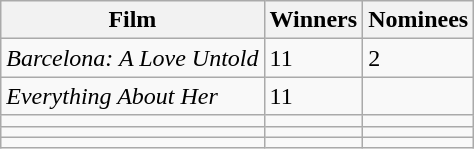<table class="wikitable collapsible autocollapse"  style="text-align:left;">
<tr>
<th>Film</th>
<th>Winners</th>
<th>Nominees</th>
</tr>
<tr>
<td><em>Barcelona: A Love Untold</em></td>
<td>11</td>
<td>2</td>
</tr>
<tr>
<td><em>Everything About Her</em></td>
<td>11</td>
<td></td>
</tr>
<tr>
<td></td>
<td></td>
<td></td>
</tr>
<tr>
<td></td>
<td></td>
<td></td>
</tr>
<tr>
<td></td>
<td></td>
<td></td>
</tr>
</table>
